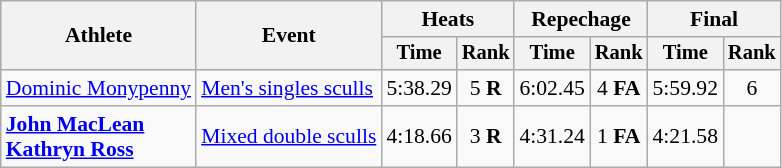<table class="wikitable" style="font-size:90%;">
<tr>
<th rowspan="2">Athlete</th>
<th rowspan="2">Event</th>
<th colspan="2">Heats</th>
<th colspan="2">Repechage</th>
<th colspan="2">Final</th>
</tr>
<tr style="font-size:95%">
<th>Time</th>
<th>Rank</th>
<th>Time</th>
<th>Rank</th>
<th>Time</th>
<th>Rank</th>
</tr>
<tr>
<td align=left><a href='#'>Dominic Monypenny</a></td>
<td align=left><a href='#'>Men's singles sculls</a></td>
<td align=center>5:38.29</td>
<td align=center>5 <strong>R</strong></td>
<td align=center>6:02.45</td>
<td align=center>4 <strong>FA</strong></td>
<td align=center>5:59.92</td>
<td align=center>6</td>
</tr>
<tr>
<td align=left><strong><a href='#'>John MacLean</a></strong><br> <strong><a href='#'>Kathryn Ross</a></strong></td>
<td align=left><a href='#'>Mixed double sculls</a></td>
<td align=center>4:18.66</td>
<td align=center>3 <strong>R</strong></td>
<td align=center>4:31.24</td>
<td align=center>1 <strong>FA</strong></td>
<td align=center>4:21.58</td>
<td align=center></td>
</tr>
</table>
